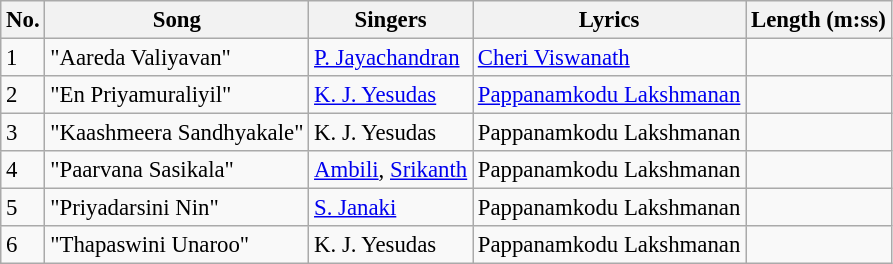<table class="wikitable" style="font-size:95%;">
<tr>
<th>No.</th>
<th>Song</th>
<th>Singers</th>
<th>Lyrics</th>
<th>Length (m:ss)</th>
</tr>
<tr>
<td>1</td>
<td>"Aareda Valiyavan"</td>
<td><a href='#'>P. Jayachandran</a></td>
<td><a href='#'>Cheri Viswanath</a></td>
<td></td>
</tr>
<tr>
<td>2</td>
<td>"En Priyamuraliyil"</td>
<td><a href='#'>K. J. Yesudas</a></td>
<td><a href='#'>Pappanamkodu Lakshmanan</a></td>
<td></td>
</tr>
<tr>
<td>3</td>
<td>"Kaashmeera Sandhyakale"</td>
<td>K. J. Yesudas</td>
<td>Pappanamkodu Lakshmanan</td>
<td></td>
</tr>
<tr>
<td>4</td>
<td>"Paarvana Sasikala"</td>
<td><a href='#'>Ambili</a>, <a href='#'>Srikanth</a></td>
<td>Pappanamkodu Lakshmanan</td>
<td></td>
</tr>
<tr>
<td>5</td>
<td>"Priyadarsini Nin"</td>
<td><a href='#'>S. Janaki</a></td>
<td>Pappanamkodu Lakshmanan</td>
<td></td>
</tr>
<tr>
<td>6</td>
<td>"Thapaswini Unaroo"</td>
<td>K. J. Yesudas</td>
<td>Pappanamkodu Lakshmanan</td>
<td></td>
</tr>
</table>
